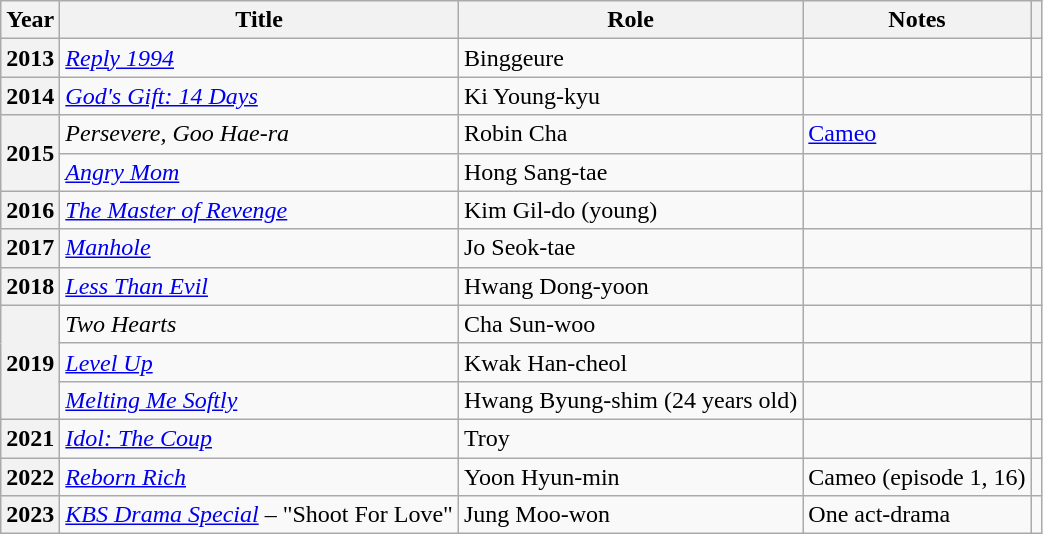<table class="wikitable  plainrowheaders">
<tr>
<th scope="col">Year</th>
<th scope="col">Title</th>
<th scope="col">Role</th>
<th scope="col">Notes</th>
<th scope="col" class="unsortable"></th>
</tr>
<tr>
<th scope="row">2013</th>
<td><em><a href='#'>Reply 1994</a></em></td>
<td>Binggeure</td>
<td></td>
<td></td>
</tr>
<tr>
<th scope="row">2014</th>
<td><em><a href='#'>God's Gift: 14 Days</a></em></td>
<td>Ki Young-kyu</td>
<td></td>
<td></td>
</tr>
<tr>
<th scope="row" rowspan="2">2015</th>
<td><em>Persevere, Goo Hae-ra</em></td>
<td>Robin Cha</td>
<td><a href='#'>Cameo</a></td>
<td></td>
</tr>
<tr>
<td><em><a href='#'>Angry Mom</a></em></td>
<td>Hong Sang-tae</td>
<td></td>
<td></td>
</tr>
<tr>
<th scope="row">2016</th>
<td><em><a href='#'>The Master of Revenge</a></em></td>
<td>Kim Gil-do (young)</td>
<td></td>
<td></td>
</tr>
<tr>
<th scope="row">2017</th>
<td><em><a href='#'>Manhole</a></em></td>
<td>Jo Seok-tae</td>
<td></td>
<td></td>
</tr>
<tr>
<th scope="row">2018</th>
<td><em><a href='#'>Less Than Evil</a></em></td>
<td>Hwang Dong-yoon</td>
<td></td>
<td></td>
</tr>
<tr>
<th scope="row" rowspan="3">2019</th>
<td><em>Two Hearts</em></td>
<td>Cha Sun-woo</td>
<td></td>
<td></td>
</tr>
<tr>
<td><em><a href='#'>Level Up</a></em></td>
<td>Kwak Han-cheol</td>
<td></td>
<td></td>
</tr>
<tr>
<td><em><a href='#'>Melting Me Softly</a></em></td>
<td>Hwang Byung-shim (24 years old)</td>
<td></td>
<td></td>
</tr>
<tr>
<th scope="row">2021</th>
<td><em><a href='#'>Idol: The Coup</a></em></td>
<td>Troy</td>
<td></td>
<td></td>
</tr>
<tr>
<th scope="row">2022</th>
<td><em><a href='#'>Reborn Rich</a></em></td>
<td>Yoon Hyun-min</td>
<td>Cameo (episode 1, 16)</td>
<td></td>
</tr>
<tr>
<th scope="row">2023</th>
<td><em><a href='#'>KBS Drama Special</a></em> – "Shoot For Love"</td>
<td>Jung Moo-won</td>
<td>One act-drama</td>
<td></td>
</tr>
</table>
